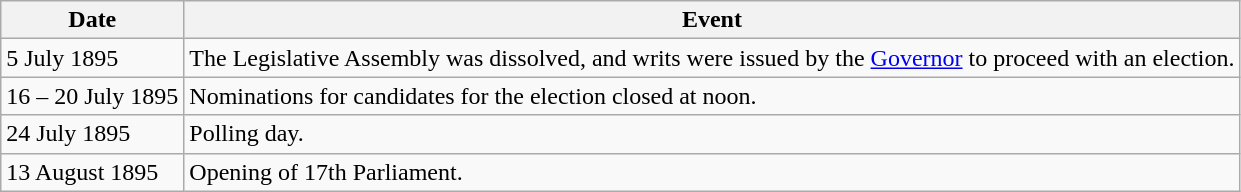<table class="wikitable">
<tr>
<th>Date</th>
<th>Event</th>
</tr>
<tr>
<td>5 July 1895</td>
<td>The Legislative Assembly was dissolved, and writs were issued by the <a href='#'>Governor</a> to proceed with an election.</td>
</tr>
<tr>
<td>16 – 20 July 1895</td>
<td>Nominations for candidates for the election closed at noon.</td>
</tr>
<tr>
<td>24 July 1895</td>
<td>Polling day.</td>
</tr>
<tr>
<td>13 August 1895</td>
<td>Opening of 17th Parliament.</td>
</tr>
</table>
